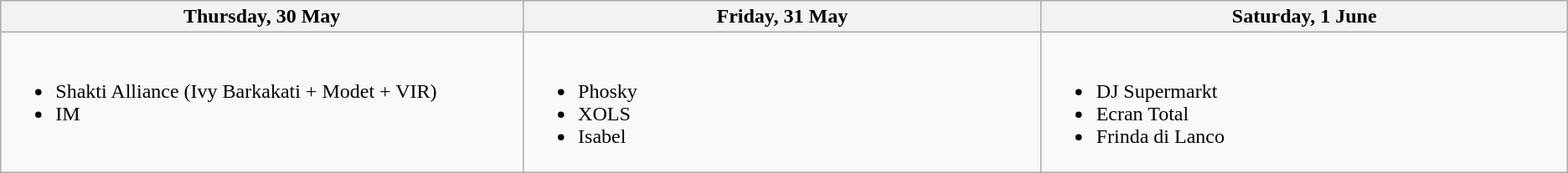<table class="wikitable">
<tr>
<th width="500">Thursday, 30 May</th>
<th width="500">Friday, 31 May</th>
<th width="500">Saturday, 1 June</th>
</tr>
<tr valign="top">
<td><br><ul><li>Shakti Alliance (Ivy Barkakati + Modet + VIR)</li><li>IM</li></ul></td>
<td><br><ul><li>Phosky</li><li>XOLS</li><li>Isabel</li></ul></td>
<td><br><ul><li>DJ Supermarkt</li><li>Ecran Total</li><li>Frinda di Lanco</li></ul></td>
</tr>
</table>
